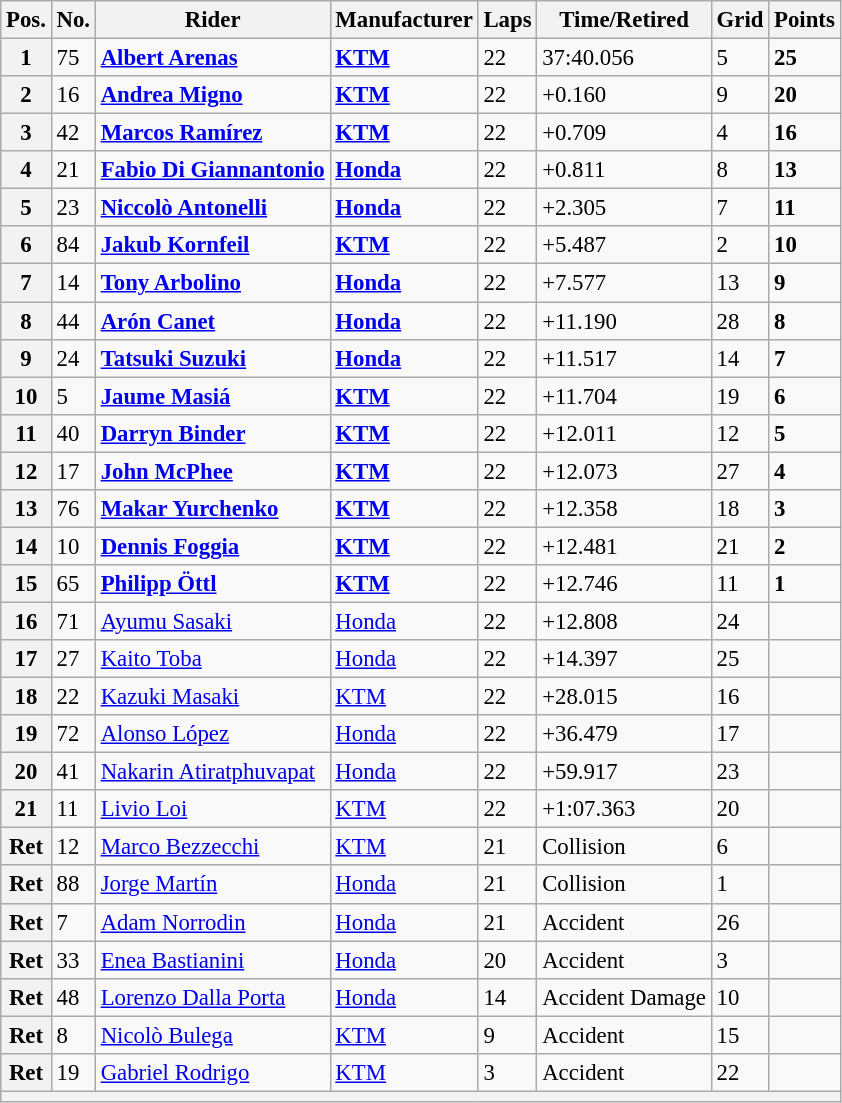<table class="wikitable" style="font-size: 95%;">
<tr>
<th>Pos.</th>
<th>No.</th>
<th>Rider</th>
<th>Manufacturer</th>
<th>Laps</th>
<th>Time/Retired</th>
<th>Grid</th>
<th>Points</th>
</tr>
<tr>
<th>1</th>
<td>75</td>
<td> <strong><a href='#'>Albert Arenas</a></strong></td>
<td><strong><a href='#'>KTM</a></strong></td>
<td>22</td>
<td>37:40.056</td>
<td>5</td>
<td><strong>25</strong></td>
</tr>
<tr>
<th>2</th>
<td>16</td>
<td> <strong><a href='#'>Andrea Migno</a></strong></td>
<td><strong><a href='#'>KTM</a></strong></td>
<td>22</td>
<td>+0.160</td>
<td>9</td>
<td><strong>20</strong></td>
</tr>
<tr>
<th>3</th>
<td>42</td>
<td> <strong><a href='#'>Marcos Ramírez</a></strong></td>
<td><strong><a href='#'>KTM</a></strong></td>
<td>22</td>
<td>+0.709</td>
<td>4</td>
<td><strong>16</strong></td>
</tr>
<tr>
<th>4</th>
<td>21</td>
<td> <strong><a href='#'>Fabio Di Giannantonio</a></strong></td>
<td><strong><a href='#'>Honda</a></strong></td>
<td>22</td>
<td>+0.811</td>
<td>8</td>
<td><strong>13</strong></td>
</tr>
<tr>
<th>5</th>
<td>23</td>
<td> <strong><a href='#'>Niccolò Antonelli</a></strong></td>
<td><strong><a href='#'>Honda</a></strong></td>
<td>22</td>
<td>+2.305</td>
<td>7</td>
<td><strong>11</strong></td>
</tr>
<tr>
<th>6</th>
<td>84</td>
<td> <strong><a href='#'>Jakub Kornfeil</a></strong></td>
<td><strong><a href='#'>KTM</a></strong></td>
<td>22</td>
<td>+5.487</td>
<td>2</td>
<td><strong>10</strong></td>
</tr>
<tr>
<th>7</th>
<td>14</td>
<td> <strong><a href='#'>Tony Arbolino</a></strong></td>
<td><strong><a href='#'>Honda</a></strong></td>
<td>22</td>
<td>+7.577</td>
<td>13</td>
<td><strong>9</strong></td>
</tr>
<tr>
<th>8</th>
<td>44</td>
<td> <strong><a href='#'>Arón Canet</a></strong></td>
<td><strong><a href='#'>Honda</a></strong></td>
<td>22</td>
<td>+11.190</td>
<td>28</td>
<td><strong>8</strong></td>
</tr>
<tr>
<th>9</th>
<td>24</td>
<td> <strong><a href='#'>Tatsuki Suzuki</a></strong></td>
<td><strong><a href='#'>Honda</a></strong></td>
<td>22</td>
<td>+11.517</td>
<td>14</td>
<td><strong>7</strong></td>
</tr>
<tr>
<th>10</th>
<td>5</td>
<td> <strong><a href='#'>Jaume Masiá</a></strong></td>
<td><strong><a href='#'>KTM</a></strong></td>
<td>22</td>
<td>+11.704</td>
<td>19</td>
<td><strong>6</strong></td>
</tr>
<tr>
<th>11</th>
<td>40</td>
<td> <strong><a href='#'>Darryn Binder</a></strong></td>
<td><strong><a href='#'>KTM</a></strong></td>
<td>22</td>
<td>+12.011</td>
<td>12</td>
<td><strong>5</strong></td>
</tr>
<tr>
<th>12</th>
<td>17</td>
<td> <strong><a href='#'>John McPhee</a></strong></td>
<td><strong><a href='#'>KTM</a></strong></td>
<td>22</td>
<td>+12.073</td>
<td>27</td>
<td><strong>4</strong></td>
</tr>
<tr>
<th>13</th>
<td>76</td>
<td> <strong><a href='#'>Makar Yurchenko</a></strong></td>
<td><strong><a href='#'>KTM</a></strong></td>
<td>22</td>
<td>+12.358</td>
<td>18</td>
<td><strong>3</strong></td>
</tr>
<tr>
<th>14</th>
<td>10</td>
<td> <strong><a href='#'>Dennis Foggia</a></strong></td>
<td><strong><a href='#'>KTM</a></strong></td>
<td>22</td>
<td>+12.481</td>
<td>21</td>
<td><strong>2</strong></td>
</tr>
<tr>
<th>15</th>
<td>65</td>
<td> <strong><a href='#'>Philipp Öttl</a></strong></td>
<td><strong><a href='#'>KTM</a></strong></td>
<td>22</td>
<td>+12.746</td>
<td>11</td>
<td><strong>1</strong></td>
</tr>
<tr>
<th>16</th>
<td>71</td>
<td> <a href='#'>Ayumu Sasaki</a></td>
<td><a href='#'>Honda</a></td>
<td>22</td>
<td>+12.808</td>
<td>24</td>
<td></td>
</tr>
<tr>
<th>17</th>
<td>27</td>
<td> <a href='#'>Kaito Toba</a></td>
<td><a href='#'>Honda</a></td>
<td>22</td>
<td>+14.397</td>
<td>25</td>
<td></td>
</tr>
<tr>
<th>18</th>
<td>22</td>
<td> <a href='#'>Kazuki Masaki</a></td>
<td><a href='#'>KTM</a></td>
<td>22</td>
<td>+28.015</td>
<td>16</td>
<td></td>
</tr>
<tr>
<th>19</th>
<td>72</td>
<td> <a href='#'>Alonso López</a></td>
<td><a href='#'>Honda</a></td>
<td>22</td>
<td>+36.479</td>
<td>17</td>
<td></td>
</tr>
<tr>
<th>20</th>
<td>41</td>
<td> <a href='#'>Nakarin Atiratphuvapat</a></td>
<td><a href='#'>Honda</a></td>
<td>22</td>
<td>+59.917</td>
<td>23</td>
<td></td>
</tr>
<tr>
<th>21</th>
<td>11</td>
<td> <a href='#'>Livio Loi</a></td>
<td><a href='#'>KTM</a></td>
<td>22</td>
<td>+1:07.363</td>
<td>20</td>
<td></td>
</tr>
<tr>
<th>Ret</th>
<td>12</td>
<td> <a href='#'>Marco Bezzecchi</a></td>
<td><a href='#'>KTM</a></td>
<td>21</td>
<td>Collision</td>
<td>6</td>
<td></td>
</tr>
<tr>
<th>Ret</th>
<td>88</td>
<td> <a href='#'>Jorge Martín</a></td>
<td><a href='#'>Honda</a></td>
<td>21</td>
<td>Collision</td>
<td>1</td>
<td></td>
</tr>
<tr>
<th>Ret</th>
<td>7</td>
<td> <a href='#'>Adam Norrodin</a></td>
<td><a href='#'>Honda</a></td>
<td>21</td>
<td>Accident</td>
<td>26</td>
<td></td>
</tr>
<tr>
<th>Ret</th>
<td>33</td>
<td> <a href='#'>Enea Bastianini</a></td>
<td><a href='#'>Honda</a></td>
<td>20</td>
<td>Accident</td>
<td>3</td>
<td></td>
</tr>
<tr>
<th>Ret</th>
<td>48</td>
<td> <a href='#'>Lorenzo Dalla Porta</a></td>
<td><a href='#'>Honda</a></td>
<td>14</td>
<td>Accident Damage</td>
<td>10</td>
<td></td>
</tr>
<tr>
<th>Ret</th>
<td>8</td>
<td> <a href='#'>Nicolò Bulega</a></td>
<td><a href='#'>KTM</a></td>
<td>9</td>
<td>Accident</td>
<td>15</td>
<td></td>
</tr>
<tr>
<th>Ret</th>
<td>19</td>
<td> <a href='#'>Gabriel Rodrigo</a></td>
<td><a href='#'>KTM</a></td>
<td>3</td>
<td>Accident</td>
<td>22</td>
<td></td>
</tr>
<tr>
<th colspan=8></th>
</tr>
</table>
